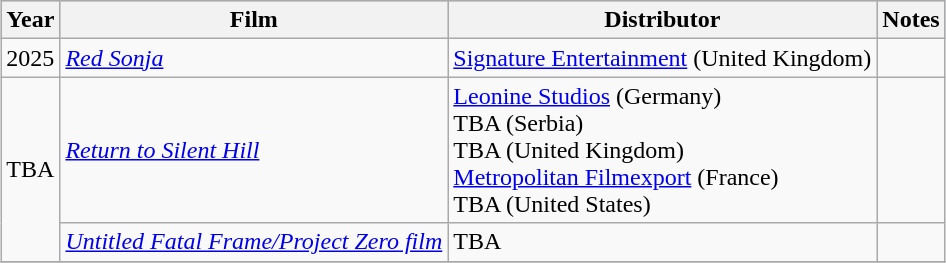<table class="wikitable sortable"  style="margin:auto; margin:auto;">
<tr bgcolor="#B0C4DE" align="center">
<th>Year</th>
<th>Film</th>
<th>Distributor</th>
<th>Notes</th>
</tr>
<tr>
<td>2025</td>
<td><em><a href='#'>Red Sonja</a></em></td>
<td><a href='#'>Signature Entertainment</a> (United Kingdom)</td>
<td></td>
</tr>
<tr>
<td rowspan="2">TBA</td>
<td><em><a href='#'>Return to Silent Hill</a></em></td>
<td><a href='#'>Leonine Studios</a> (Germany)<br>TBA (Serbia)<br>TBA (United Kingdom)<br><a href='#'>Metropolitan Filmexport</a> (France)<br>TBA (United States)</td>
<td></td>
</tr>
<tr>
<td><em><a href='#'>Untitled Fatal Frame/Project Zero film</a></em></td>
<td>TBA</td>
<td></td>
</tr>
<tr>
</tr>
</table>
